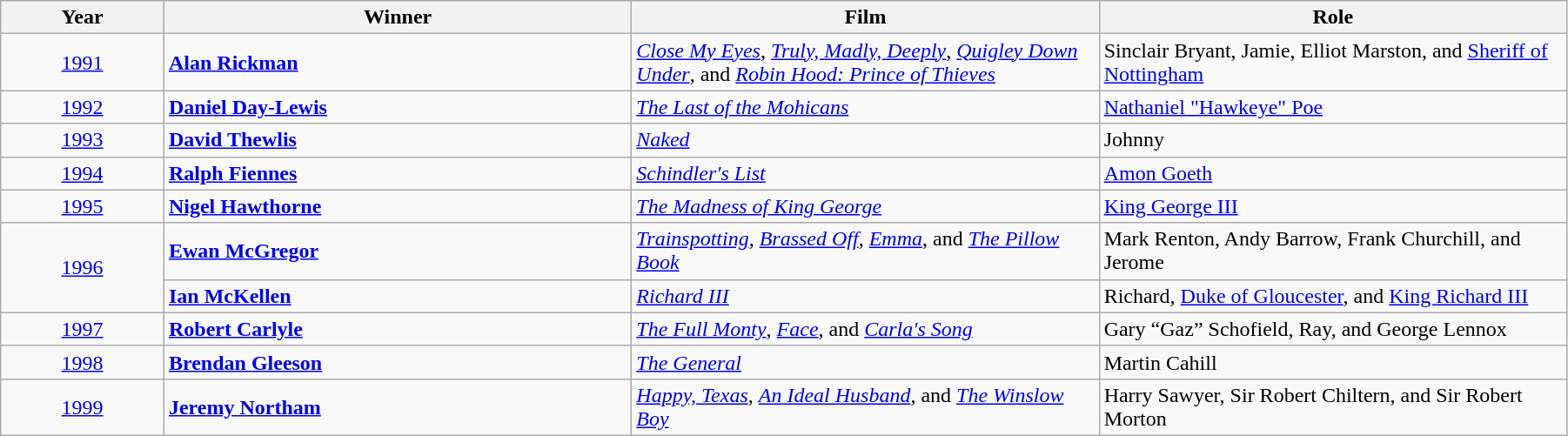<table class="wikitable" width="95%" cellpadding="5">
<tr>
<th width="100"><strong>Year</strong></th>
<th width="300"><strong>Winner</strong></th>
<th width="300"><strong>Film</strong></th>
<th width="300"><strong>Role</strong></th>
</tr>
<tr>
<td style="text-align:center;"><a href='#'>1991</a></td>
<td><strong><a href='#'>Alan Rickman</a></strong></td>
<td><em><a href='#'>Close My Eyes</a></em>, <em><a href='#'>Truly, Madly, Deeply</a></em>, <em><a href='#'>Quigley Down Under</a></em>, and <em><a href='#'>Robin Hood: Prince of Thieves</a></em></td>
<td>Sinclair Bryant, Jamie, Elliot Marston, and <a href='#'>Sheriff of Nottingham</a></td>
</tr>
<tr>
<td style="text-align:center;"><a href='#'>1992</a></td>
<td><strong><a href='#'>Daniel Day-Lewis</a></strong></td>
<td><em><a href='#'>The Last of the Mohicans</a></em></td>
<td><a href='#'>Nathaniel "Hawkeye" Poe</a></td>
</tr>
<tr>
<td style="text-align:center;"><a href='#'>1993</a></td>
<td><strong><a href='#'>David Thewlis</a></strong></td>
<td><em><a href='#'>Naked</a></em></td>
<td>Johnny</td>
</tr>
<tr>
<td style="text-align:center;"><a href='#'>1994</a></td>
<td><strong><a href='#'>Ralph Fiennes</a></strong></td>
<td><em><a href='#'>Schindler's List</a></em></td>
<td><a href='#'>Amon Goeth</a></td>
</tr>
<tr>
<td style="text-align:center;"><a href='#'>1995</a></td>
<td><strong><a href='#'>Nigel Hawthorne</a></strong></td>
<td><em><a href='#'>The Madness of King George</a></em></td>
<td><a href='#'>King George III</a></td>
</tr>
<tr>
<td rowspan="2" style="text-align:center;"><a href='#'>1996</a></td>
<td><strong><a href='#'>Ewan McGregor</a></strong></td>
<td><em><a href='#'>Trainspotting</a></em>, <em><a href='#'>Brassed Off</a></em>, <em><a href='#'>Emma</a></em>, and <em><a href='#'>The Pillow Book</a></em></td>
<td>Mark Renton, Andy Barrow, Frank Churchill, and Jerome</td>
</tr>
<tr>
<td><strong><a href='#'>Ian McKellen</a></strong></td>
<td><em><a href='#'>Richard III</a></em></td>
<td>Richard, <a href='#'>Duke of Gloucester</a>, and <a href='#'>King Richard III</a></td>
</tr>
<tr>
<td style="text-align:center;"><a href='#'>1997</a></td>
<td><strong><a href='#'>Robert Carlyle</a></strong></td>
<td><em><a href='#'>The Full Monty</a></em>, <em><a href='#'>Face</a></em>, and <em><a href='#'>Carla's Song</a></em></td>
<td>Gary “Gaz” Schofield, Ray, and George Lennox</td>
</tr>
<tr>
<td style="text-align:center;"><a href='#'>1998</a></td>
<td><strong><a href='#'>Brendan Gleeson</a></strong></td>
<td><em><a href='#'>The General</a></em></td>
<td>Martin Cahill</td>
</tr>
<tr>
<td style="text-align:center;"><a href='#'>1999</a></td>
<td><strong><a href='#'>Jeremy Northam</a></strong></td>
<td><em><a href='#'>Happy, Texas</a></em>, <em><a href='#'>An Ideal Husband</a></em>, and <em><a href='#'>The Winslow Boy</a></em></td>
<td>Harry Sawyer, Sir Robert Chiltern, and Sir Robert Morton</td>
</tr>
</table>
